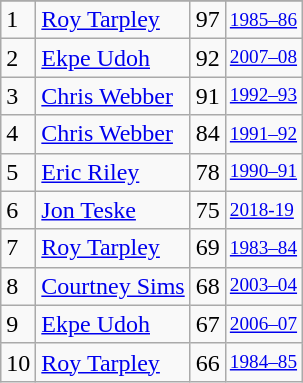<table class="wikitable">
<tr>
</tr>
<tr>
<td>1</td>
<td><a href='#'>Roy Tarpley</a></td>
<td>97</td>
<td style="font-size:80%;"><a href='#'>1985–86</a></td>
</tr>
<tr>
<td>2</td>
<td><a href='#'>Ekpe Udoh</a></td>
<td>92</td>
<td style="font-size:80%;"><a href='#'>2007–08</a></td>
</tr>
<tr>
<td>3</td>
<td><a href='#'>Chris Webber</a></td>
<td>91</td>
<td style="font-size:80%;"><a href='#'>1992–93</a></td>
</tr>
<tr>
<td>4</td>
<td><a href='#'>Chris Webber</a></td>
<td>84</td>
<td style="font-size:80%;"><a href='#'>1991–92</a></td>
</tr>
<tr>
<td>5</td>
<td><a href='#'>Eric Riley</a></td>
<td>78</td>
<td style="font-size:80%;"><a href='#'>1990–91</a></td>
</tr>
<tr>
<td>6</td>
<td><a href='#'>Jon Teske</a></td>
<td>75</td>
<td style="font-size:80%;"><a href='#'>2018-19</a></td>
</tr>
<tr>
<td>7</td>
<td><a href='#'>Roy Tarpley</a></td>
<td>69</td>
<td style="font-size:80%;"><a href='#'>1983–84</a></td>
</tr>
<tr>
<td>8</td>
<td><a href='#'>Courtney Sims</a></td>
<td>68</td>
<td style="font-size:80%;"><a href='#'>2003–04</a></td>
</tr>
<tr>
<td>9</td>
<td><a href='#'>Ekpe Udoh</a></td>
<td>67</td>
<td style="font-size:80%;"><a href='#'>2006–07</a></td>
</tr>
<tr>
<td>10</td>
<td><a href='#'>Roy Tarpley</a></td>
<td>66</td>
<td style="font-size:80%;"><a href='#'>1984–85</a></td>
</tr>
</table>
